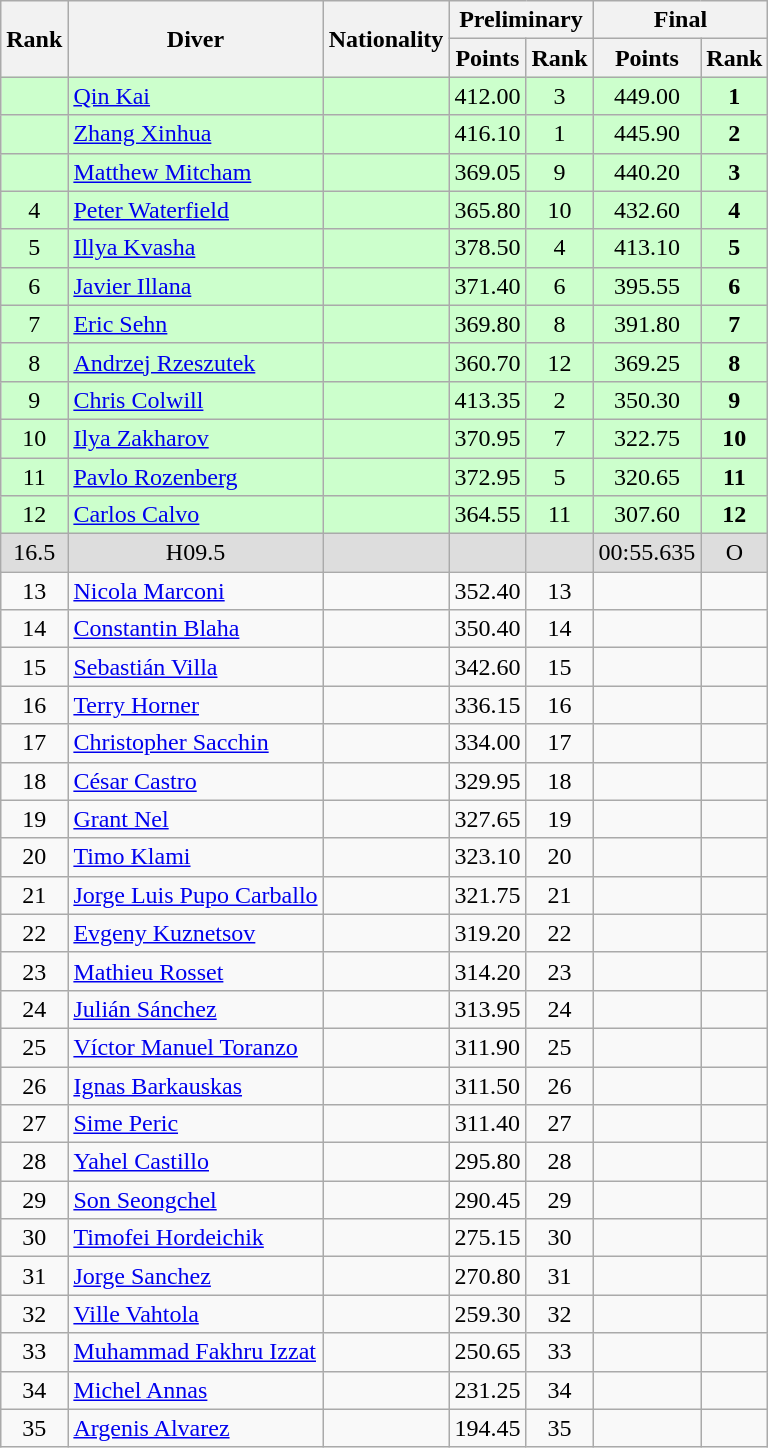<table class="wikitable" style="text-align:center">
<tr>
<th rowspan="2">Rank</th>
<th rowspan="2">Diver</th>
<th rowspan="2">Nationality</th>
<th colspan="2">Preliminary</th>
<th colspan="2">Final</th>
</tr>
<tr>
<th>Points</th>
<th>Rank</th>
<th>Points</th>
<th>Rank</th>
</tr>
<tr bgcolor=ccffcc>
<td></td>
<td align=left><a href='#'>Qin Kai</a></td>
<td align=left></td>
<td>412.00</td>
<td>3</td>
<td>449.00</td>
<td><strong>1</strong></td>
</tr>
<tr bgcolor=ccffcc>
<td></td>
<td align=left><a href='#'>Zhang Xinhua</a></td>
<td align=left></td>
<td>416.10</td>
<td>1</td>
<td>445.90</td>
<td><strong>2</strong></td>
</tr>
<tr bgcolor=ccffcc>
<td></td>
<td align=left><a href='#'>Matthew Mitcham</a></td>
<td align=left></td>
<td>369.05</td>
<td>9</td>
<td>440.20</td>
<td><strong>3</strong></td>
</tr>
<tr bgcolor=ccffcc>
<td>4</td>
<td align=left><a href='#'>Peter Waterfield</a></td>
<td align=left></td>
<td>365.80</td>
<td>10</td>
<td>432.60</td>
<td><strong>4</strong></td>
</tr>
<tr bgcolor=ccffcc>
<td>5</td>
<td align=left><a href='#'>Illya Kvasha</a></td>
<td align=left></td>
<td>378.50</td>
<td>4</td>
<td>413.10</td>
<td><strong>5</strong></td>
</tr>
<tr bgcolor=ccffcc>
<td>6</td>
<td align=left><a href='#'>Javier Illana</a></td>
<td align=left></td>
<td>371.40</td>
<td>6</td>
<td>395.55</td>
<td><strong>6</strong></td>
</tr>
<tr bgcolor=ccffcc>
<td>7</td>
<td align=left><a href='#'>Eric Sehn</a></td>
<td align=left></td>
<td>369.80</td>
<td>8</td>
<td>391.80</td>
<td><strong>7</strong></td>
</tr>
<tr bgcolor=ccffcc>
<td>8</td>
<td align=left><a href='#'>Andrzej Rzeszutek</a></td>
<td align=left></td>
<td>360.70</td>
<td>12</td>
<td>369.25</td>
<td><strong>8</strong></td>
</tr>
<tr bgcolor=ccffcc>
<td>9</td>
<td align=left><a href='#'>Chris Colwill</a></td>
<td align=left></td>
<td>413.35</td>
<td>2</td>
<td>350.30</td>
<td><strong>9</strong></td>
</tr>
<tr bgcolor=ccffcc>
<td>10</td>
<td align=left><a href='#'>Ilya Zakharov</a></td>
<td align=left></td>
<td>370.95</td>
<td>7</td>
<td>322.75</td>
<td><strong>10</strong></td>
</tr>
<tr bgcolor=ccffcc>
<td>11</td>
<td align=left><a href='#'>Pavlo Rozenberg</a></td>
<td align=left></td>
<td>372.95</td>
<td>5</td>
<td>320.65</td>
<td><strong>11</strong></td>
</tr>
<tr bgcolor=ccffcc>
<td>12</td>
<td align=left><a href='#'>Carlos Calvo</a></td>
<td align=left></td>
<td>364.55</td>
<td>11</td>
<td>307.60</td>
<td><strong>12</strong></td>
</tr>
<tr bgcolor=#DDDDDD>
<td><span>16.5</span></td>
<td><span>H09.5</span></td>
<td></td>
<td></td>
<td></td>
<td><span>00:55.635</span></td>
<td><span>O</span></td>
</tr>
<tr>
<td>13</td>
<td align=left><a href='#'>Nicola Marconi</a></td>
<td align=left></td>
<td>352.40</td>
<td>13</td>
<td></td>
<td></td>
</tr>
<tr>
<td>14</td>
<td align=left><a href='#'>Constantin Blaha</a></td>
<td align=left></td>
<td>350.40</td>
<td>14</td>
<td></td>
<td></td>
</tr>
<tr>
<td>15</td>
<td align=left><a href='#'>Sebastián Villa</a></td>
<td align=left></td>
<td>342.60</td>
<td>15</td>
<td></td>
<td></td>
</tr>
<tr>
<td>16</td>
<td align=left><a href='#'>Terry Horner</a></td>
<td align=left></td>
<td>336.15</td>
<td>16</td>
<td></td>
<td></td>
</tr>
<tr>
<td>17</td>
<td align=left><a href='#'>Christopher Sacchin</a></td>
<td align=left></td>
<td>334.00</td>
<td>17</td>
<td></td>
<td></td>
</tr>
<tr>
<td>18</td>
<td align=left><a href='#'>César Castro</a></td>
<td align=left></td>
<td>329.95</td>
<td>18</td>
<td></td>
<td></td>
</tr>
<tr>
<td>19</td>
<td align=left><a href='#'>Grant Nel</a></td>
<td align=left></td>
<td>327.65</td>
<td>19</td>
<td></td>
<td></td>
</tr>
<tr>
<td>20</td>
<td align=left><a href='#'>Timo Klami</a></td>
<td align=left></td>
<td>323.10</td>
<td>20</td>
<td></td>
<td></td>
</tr>
<tr>
<td>21</td>
<td align=left><a href='#'>Jorge Luis Pupo Carballo</a></td>
<td align=left></td>
<td>321.75</td>
<td>21</td>
<td></td>
<td></td>
</tr>
<tr>
<td>22</td>
<td align=left><a href='#'>Evgeny Kuznetsov</a></td>
<td align=left></td>
<td>319.20</td>
<td>22</td>
<td></td>
<td></td>
</tr>
<tr>
<td>23</td>
<td align=left><a href='#'>Mathieu Rosset</a></td>
<td align=left></td>
<td>314.20</td>
<td>23</td>
<td></td>
<td></td>
</tr>
<tr>
<td>24</td>
<td align=left><a href='#'>Julián Sánchez</a></td>
<td align=left></td>
<td>313.95</td>
<td>24</td>
<td></td>
<td></td>
</tr>
<tr>
<td>25</td>
<td align=left><a href='#'>Víctor Manuel Toranzo</a></td>
<td align=left></td>
<td>311.90</td>
<td>25</td>
<td></td>
<td></td>
</tr>
<tr>
<td>26</td>
<td align=left><a href='#'>Ignas Barkauskas</a></td>
<td align=left></td>
<td>311.50</td>
<td>26</td>
<td></td>
<td></td>
</tr>
<tr>
<td>27</td>
<td align=left><a href='#'>Sime Peric</a></td>
<td align=left></td>
<td>311.40</td>
<td>27</td>
<td></td>
<td></td>
</tr>
<tr>
<td>28</td>
<td align=left><a href='#'>Yahel Castillo</a></td>
<td align=left></td>
<td>295.80</td>
<td>28</td>
<td></td>
<td></td>
</tr>
<tr>
<td>29</td>
<td align=left><a href='#'>Son Seongchel</a></td>
<td align=left></td>
<td>290.45</td>
<td>29</td>
<td></td>
<td></td>
</tr>
<tr>
<td>30</td>
<td align=left><a href='#'>Timofei Hordeichik</a></td>
<td align=left></td>
<td>275.15</td>
<td>30</td>
<td></td>
<td></td>
</tr>
<tr>
<td>31</td>
<td align=left><a href='#'>Jorge Sanchez</a></td>
<td align=left></td>
<td>270.80</td>
<td>31</td>
<td></td>
<td></td>
</tr>
<tr>
<td>32</td>
<td align=left><a href='#'>Ville Vahtola</a></td>
<td align=left></td>
<td>259.30</td>
<td>32</td>
<td></td>
<td></td>
</tr>
<tr>
<td>33</td>
<td align=left><a href='#'>Muhammad Fakhru Izzat</a></td>
<td align=left></td>
<td>250.65</td>
<td>33</td>
<td></td>
<td></td>
</tr>
<tr>
<td>34</td>
<td align=left><a href='#'>Michel Annas</a></td>
<td align=left></td>
<td>231.25</td>
<td>34</td>
<td></td>
<td></td>
</tr>
<tr>
<td>35</td>
<td align=left><a href='#'>Argenis Alvarez</a></td>
<td align=left></td>
<td>194.45</td>
<td>35</td>
<td></td>
<td></td>
</tr>
</table>
